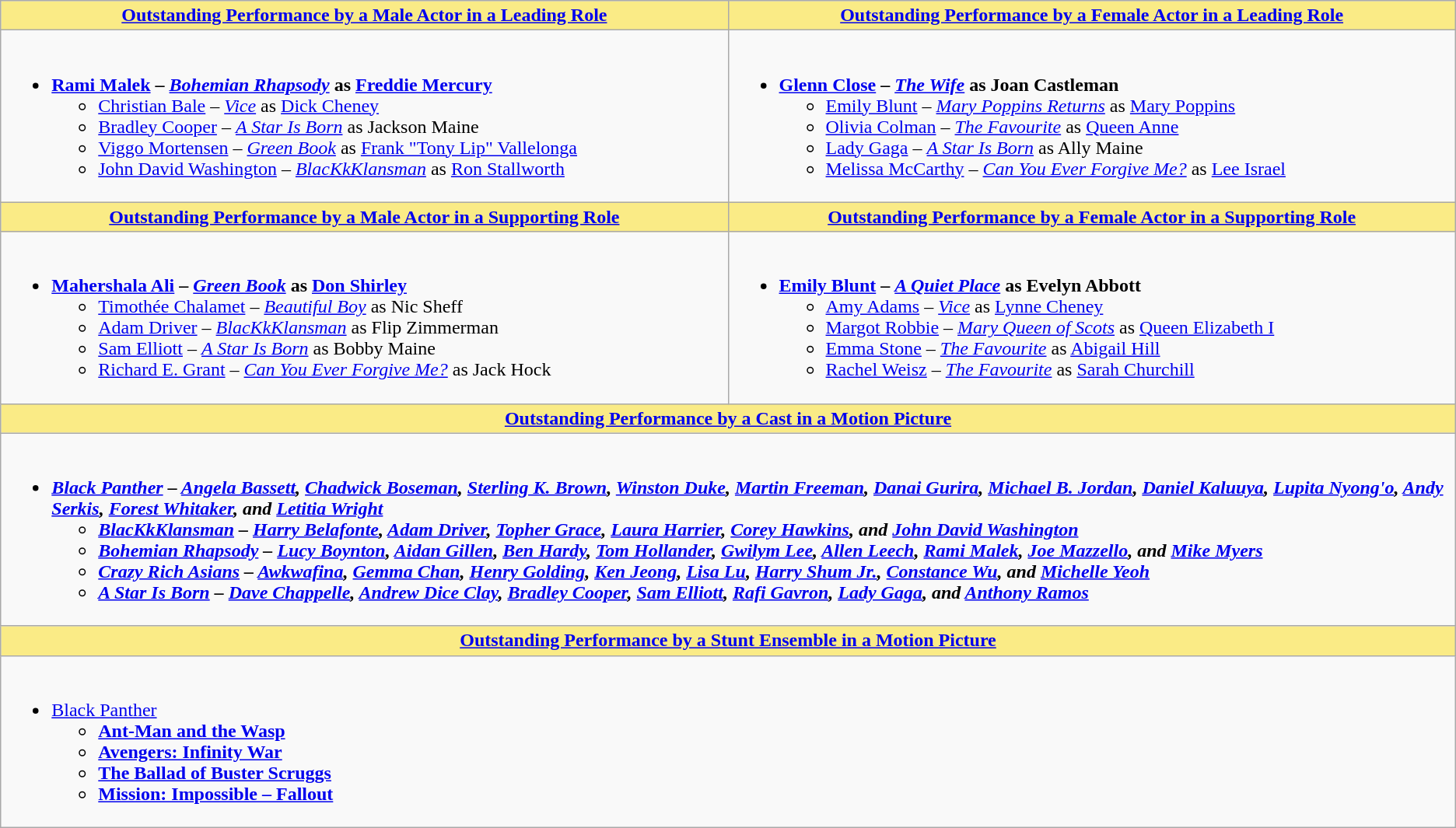<table class=wikitable style="width="100%">
<tr>
<th style="background:#FAEB86;" width="50%"><a href='#'>Outstanding Performance by a Male Actor in a Leading Role</a></th>
<th style="background:#FAEB86;" width="50%"><a href='#'>Outstanding Performance by a Female Actor in a Leading Role</a></th>
</tr>
<tr>
<td valign="top"><br><ul><li><strong><a href='#'>Rami Malek</a> – <em><a href='#'>Bohemian Rhapsody</a></em> as <a href='#'>Freddie Mercury</a></strong><ul><li><a href='#'>Christian Bale</a> – <em><a href='#'>Vice</a></em> as <a href='#'>Dick Cheney</a></li><li><a href='#'>Bradley Cooper</a> – <em><a href='#'>A Star Is Born</a></em> as Jackson Maine</li><li><a href='#'>Viggo Mortensen</a> – <em><a href='#'>Green Book</a></em> as <a href='#'>Frank "Tony Lip" Vallelonga</a></li><li><a href='#'>John David Washington</a> – <em><a href='#'>BlacKkKlansman</a></em> as <a href='#'>Ron Stallworth</a></li></ul></li></ul></td>
<td valign="top"><br><ul><li><strong><a href='#'>Glenn Close</a> – <em><a href='#'>The Wife</a></em> as Joan Castleman</strong><ul><li><a href='#'>Emily Blunt</a> – <em><a href='#'>Mary Poppins Returns</a></em> as <a href='#'>Mary Poppins</a></li><li><a href='#'>Olivia Colman</a> – <em><a href='#'>The Favourite</a></em> as <a href='#'>Queen Anne</a></li><li><a href='#'>Lady Gaga</a> – <em><a href='#'>A Star Is Born</a></em> as Ally Maine</li><li><a href='#'>Melissa McCarthy</a> – <em><a href='#'>Can You Ever Forgive Me?</a></em> as <a href='#'>Lee Israel</a></li></ul></li></ul></td>
</tr>
<tr>
<th style="background:#FAEB86;"><a href='#'>Outstanding Performance by a Male Actor in a Supporting Role</a></th>
<th style="background:#FAEB86;"><a href='#'>Outstanding Performance by a Female Actor in a Supporting Role</a></th>
</tr>
<tr>
<td valign="top"><br><ul><li><strong><a href='#'>Mahershala Ali</a> – <em><a href='#'>Green Book</a></em> as <a href='#'>Don Shirley</a></strong><ul><li><a href='#'>Timothée Chalamet</a> – <em><a href='#'>Beautiful Boy</a></em> as Nic Sheff</li><li><a href='#'>Adam Driver</a> – <em><a href='#'>BlacKkKlansman</a></em> as Flip Zimmerman</li><li><a href='#'>Sam Elliott</a> – <em><a href='#'>A Star Is Born</a></em> as Bobby Maine</li><li><a href='#'>Richard E. Grant</a> – <em><a href='#'>Can You Ever Forgive Me?</a></em> as Jack Hock</li></ul></li></ul></td>
<td valign="top"><br><ul><li><strong><a href='#'>Emily Blunt</a> – <em><a href='#'>A Quiet Place</a></em> as Evelyn Abbott</strong><ul><li><a href='#'>Amy Adams</a> – <em><a href='#'>Vice</a></em> as <a href='#'>Lynne Cheney</a></li><li><a href='#'>Margot Robbie</a> – <em><a href='#'>Mary Queen of Scots</a></em> as <a href='#'>Queen Elizabeth I</a></li><li><a href='#'>Emma Stone</a> – <em><a href='#'>The Favourite</a></em> as <a href='#'>Abigail Hill</a></li><li><a href='#'>Rachel Weisz</a> – <em><a href='#'>The Favourite</a></em> as <a href='#'>Sarah Churchill</a></li></ul></li></ul></td>
</tr>
<tr>
<th colspan="2" style="background:#FAEB86;"><a href='#'>Outstanding Performance by a Cast in a Motion Picture</a></th>
</tr>
<tr>
<td colspan="2" style="vertical-align:top;"><br><ul><li><strong><em><a href='#'>Black Panther</a><em> – <a href='#'>Angela Bassett</a>, <a href='#'>Chadwick Boseman</a>, <a href='#'>Sterling K. Brown</a>, <a href='#'>Winston Duke</a>, <a href='#'>Martin Freeman</a>, <a href='#'>Danai Gurira</a>, <a href='#'>Michael B. Jordan</a>, <a href='#'>Daniel Kaluuya</a>, <a href='#'>Lupita Nyong'o</a>, <a href='#'>Andy Serkis</a>, <a href='#'>Forest Whitaker</a>, and <a href='#'>Letitia Wright</a><strong><ul><li></em><a href='#'>BlacKkKlansman</a><em> – <a href='#'>Harry Belafonte</a>, <a href='#'>Adam Driver</a>, <a href='#'>Topher Grace</a>, <a href='#'>Laura Harrier</a>, <a href='#'>Corey Hawkins</a>, and <a href='#'>John David Washington</a></li><li></em><a href='#'>Bohemian Rhapsody</a><em> – <a href='#'>Lucy Boynton</a>, <a href='#'>Aidan Gillen</a>, <a href='#'>Ben Hardy</a>, <a href='#'>Tom Hollander</a>, <a href='#'>Gwilym Lee</a>, <a href='#'>Allen Leech</a>, <a href='#'>Rami Malek</a>, <a href='#'>Joe Mazzello</a>, and <a href='#'>Mike Myers</a></li><li></em><a href='#'>Crazy Rich Asians</a><em> – <a href='#'>Awkwafina</a>, <a href='#'>Gemma Chan</a>, <a href='#'>Henry Golding</a>, <a href='#'>Ken Jeong</a>, <a href='#'>Lisa Lu</a>, <a href='#'>Harry Shum Jr.</a>, <a href='#'>Constance Wu</a>, and <a href='#'>Michelle Yeoh</a></li><li></em><a href='#'>A Star Is Born</a><em> – <a href='#'>Dave Chappelle</a>, <a href='#'>Andrew Dice Clay</a>, <a href='#'>Bradley Cooper</a>, <a href='#'>Sam Elliott</a>, <a href='#'>Rafi Gavron</a>, <a href='#'>Lady Gaga</a>, and <a href='#'>Anthony Ramos</a></li></ul></li></ul></td>
</tr>
<tr>
<th colspan="2" style="background:#FAEB86"><a href='#'>Outstanding Performance by a Stunt Ensemble in a Motion Picture</a></th>
</tr>
<tr>
<td colspan="2" style="vertical-align:top;"><br><ul><li></em></strong><a href='#'>Black Panther</a><strong><em><ul><li></em><a href='#'>Ant-Man and the Wasp</a><em></li><li></em><a href='#'>Avengers: Infinity War</a><em></li><li></em><a href='#'>The Ballad of Buster Scruggs</a><em></li><li></em><a href='#'>Mission: Impossible – Fallout</a><em></li></ul></li></ul></td>
</tr>
</table>
